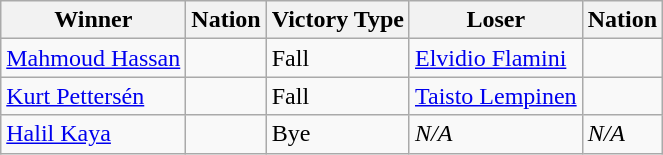<table class="wikitable sortable" style="text-align:left;">
<tr>
<th>Winner</th>
<th>Nation</th>
<th>Victory Type</th>
<th>Loser</th>
<th>Nation</th>
</tr>
<tr>
<td><a href='#'>Mahmoud Hassan</a></td>
<td></td>
<td>Fall</td>
<td><a href='#'>Elvidio Flamini</a></td>
<td></td>
</tr>
<tr>
<td><a href='#'>Kurt Pettersén</a></td>
<td></td>
<td>Fall</td>
<td><a href='#'>Taisto Lempinen</a></td>
<td></td>
</tr>
<tr>
<td><a href='#'>Halil Kaya</a></td>
<td></td>
<td>Bye</td>
<td><em>N/A</em></td>
<td><em>N/A</em></td>
</tr>
</table>
